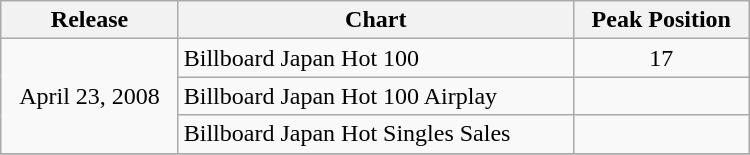<table class="wikitable" width="500px">
<tr>
<th align="left">Release</th>
<th align="left">Chart</th>
<th align="left">Peak Position</th>
</tr>
<tr>
<td align="center" rowspan="3">April 23, 2008</td>
<td align="left">Billboard Japan Hot 100</td>
<td align="center">17</td>
</tr>
<tr>
<td align="left">Billboard Japan Hot 100 Airplay</td>
<td align="center"></td>
</tr>
<tr>
<td align="left">Billboard Japan Hot Singles Sales</td>
<td align="center"></td>
</tr>
<tr>
</tr>
</table>
